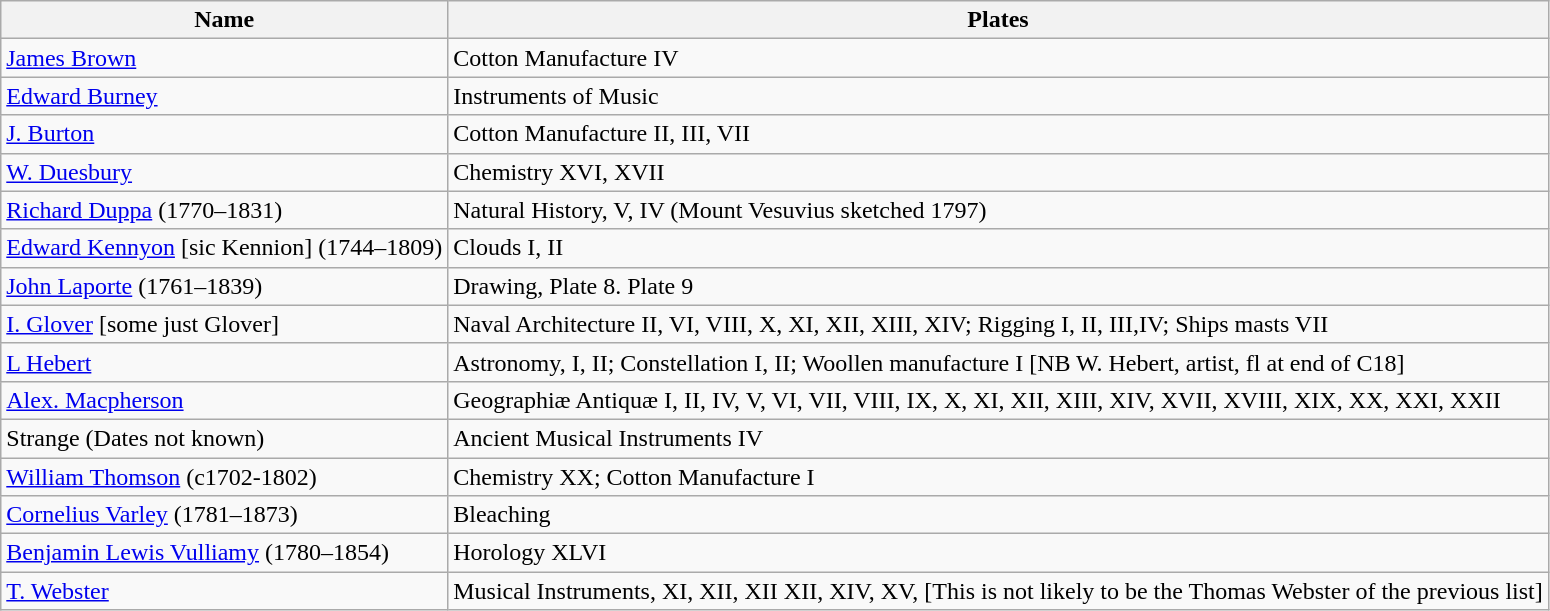<table class="wikitable">
<tr>
<th>Name</th>
<th>Plates</th>
</tr>
<tr>
<td><a href='#'>James Brown</a></td>
<td>Cotton Manufacture IV</td>
</tr>
<tr>
<td><a href='#'>Edward Burney</a></td>
<td>Instruments of Music</td>
</tr>
<tr>
<td><a href='#'>J. Burton</a></td>
<td>Cotton Manufacture II, III, VII</td>
</tr>
<tr>
<td><a href='#'>W. Duesbury</a></td>
<td>Chemistry XVI, XVII</td>
</tr>
<tr>
<td><a href='#'>Richard Duppa</a> (1770–1831)</td>
<td>Natural History, V, IV (Mount Vesuvius sketched 1797)</td>
</tr>
<tr>
<td><a href='#'>Edward Kennyon</a> [sic Kennion] (1744–1809)</td>
<td>Clouds I, II</td>
</tr>
<tr>
<td><a href='#'>John Laporte</a> (1761–1839)</td>
<td>Drawing, Plate 8. Plate 9</td>
</tr>
<tr>
<td><a href='#'>I. Glover</a> [some just Glover]</td>
<td>Naval Architecture II, VI, VIII, X, XI, XII, XIII, XIV; 	Rigging I, II, III,IV; Ships masts VII</td>
</tr>
<tr>
<td><a href='#'>L Hebert</a></td>
<td>Astronomy, I, II; Constellation I, II; Woollen manufacture I 	[NB W. Hebert, artist, fl at end of C18]</td>
</tr>
<tr>
<td><a href='#'>Alex. Macpherson</a></td>
<td>Geographiæ Antiquæ I, II, IV, V, VI, VII, VIII, IX, X, XI, XII, XIII,	 XIV, XVII, XVIII, XIX, XX, XXI, XXII</td>
</tr>
<tr>
<td>Strange (Dates not known)</td>
<td>Ancient Musical Instruments IV</td>
</tr>
<tr>
<td><a href='#'>William Thomson</a> (c1702-1802)</td>
<td>Chemistry XX; Cotton Manufacture I</td>
</tr>
<tr>
<td><a href='#'>Cornelius Varley</a> (1781–1873)</td>
<td>Bleaching</td>
</tr>
<tr>
<td><a href='#'>Benjamin Lewis Vulliamy</a> (1780–1854)</td>
<td>Horology XLVI</td>
</tr>
<tr>
<td><a href='#'>T. Webster</a></td>
<td>Musical Instruments, XI, XII, XII XII, XIV, XV,	[This is not likely to be the Thomas Webster of the previous list]</td>
</tr>
</table>
